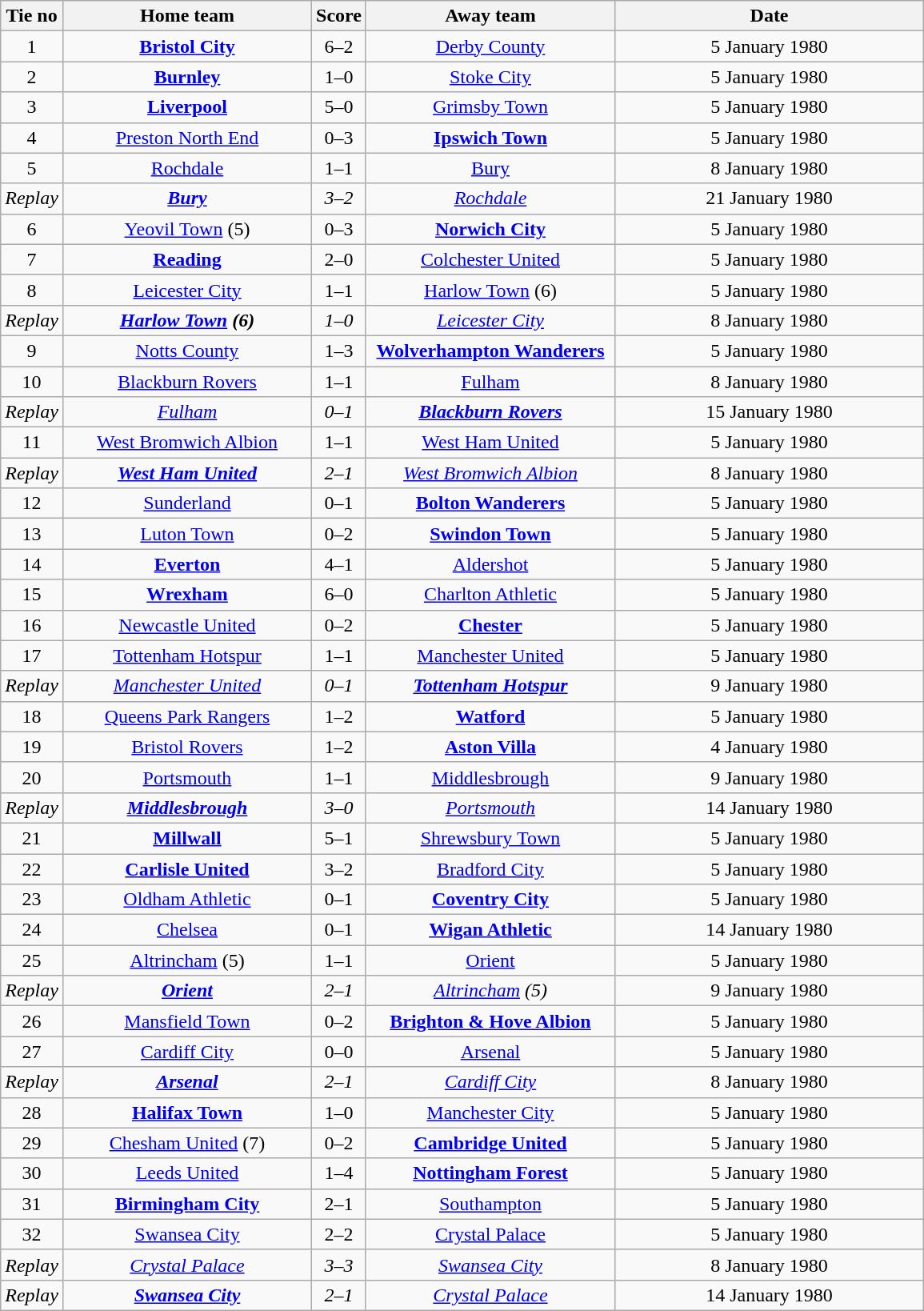<table class="wikitable" style="text-align: center">
<tr>
<th>Tie no</th>
<th width=200>Home team</th>
<th>Score</th>
<th width=200>Away team</th>
<th width=250>Date</th>
</tr>
<tr>
<td>1</td>
<td><strong><a href='#'>Bristol City</a></strong></td>
<td>6–2</td>
<td><a href='#'>Derby County</a></td>
<td>5 January 1980</td>
</tr>
<tr>
<td>2</td>
<td><strong><a href='#'>Burnley</a></strong></td>
<td>1–0</td>
<td><a href='#'>Stoke City</a></td>
<td>5 January 1980</td>
</tr>
<tr>
<td>3</td>
<td><strong><a href='#'>Liverpool</a></strong></td>
<td>5–0</td>
<td><a href='#'>Grimsby Town</a></td>
<td>5 January 1980</td>
</tr>
<tr>
<td>4</td>
<td><a href='#'>Preston North End</a></td>
<td>0–3</td>
<td><strong><a href='#'>Ipswich Town</a></strong></td>
<td>5 January 1980</td>
</tr>
<tr>
<td>5</td>
<td><a href='#'>Rochdale</a></td>
<td>1–1</td>
<td><a href='#'>Bury</a></td>
<td>8 January 1980</td>
</tr>
<tr>
<td><em>Replay</em></td>
<td><strong><em><a href='#'>Bury</a></em></strong></td>
<td><em>3–2</em></td>
<td><em><a href='#'>Rochdale</a></em></td>
<td>21 January 1980</td>
</tr>
<tr>
<td>6</td>
<td><a href='#'>Yeovil Town</a> (5)</td>
<td>0–3</td>
<td><strong><a href='#'>Norwich City</a></strong></td>
<td>5 January 1980</td>
</tr>
<tr>
<td>7</td>
<td><strong><a href='#'>Reading</a></strong></td>
<td>2–0</td>
<td><a href='#'>Colchester United</a></td>
<td>5 January 1980</td>
</tr>
<tr>
<td>8</td>
<td><a href='#'>Leicester City</a></td>
<td>1–1</td>
<td><a href='#'>Harlow Town</a> (6)</td>
<td>5 January 1980</td>
</tr>
<tr>
<td><em>Replay</em></td>
<td><strong><em><a href='#'>Harlow Town</a> (6)</em></strong></td>
<td><em>1–0</em></td>
<td><em><a href='#'>Leicester City</a></em></td>
<td>8 January 1980</td>
</tr>
<tr>
<td>9</td>
<td><a href='#'>Notts County</a></td>
<td>1–3</td>
<td><strong><a href='#'>Wolverhampton Wanderers</a></strong></td>
<td>5 January 1980</td>
</tr>
<tr>
<td>10</td>
<td><a href='#'>Blackburn Rovers</a></td>
<td>1–1</td>
<td><a href='#'>Fulham</a></td>
<td>8 January 1980</td>
</tr>
<tr>
<td><em>Replay</em></td>
<td><em><a href='#'>Fulham</a></em></td>
<td><em>0–1</em></td>
<td><strong><em><a href='#'>Blackburn Rovers</a></em></strong></td>
<td>15 January 1980</td>
</tr>
<tr>
<td>11</td>
<td><a href='#'>West Bromwich Albion</a></td>
<td>1–1</td>
<td><a href='#'>West Ham United</a></td>
<td>5 January 1980</td>
</tr>
<tr>
<td><em>Replay</em></td>
<td><strong><em><a href='#'>West Ham United</a></em></strong></td>
<td><em>2–1</em></td>
<td><em><a href='#'>West Bromwich Albion</a></em></td>
<td>8 January 1980</td>
</tr>
<tr>
<td>12</td>
<td><a href='#'>Sunderland</a></td>
<td>0–1</td>
<td><strong><a href='#'>Bolton Wanderers</a></strong></td>
<td>5 January 1980</td>
</tr>
<tr>
<td>13</td>
<td><a href='#'>Luton Town</a></td>
<td>0–2</td>
<td><strong><a href='#'>Swindon Town</a></strong></td>
<td>5 January 1980</td>
</tr>
<tr>
<td>14</td>
<td><strong><a href='#'>Everton</a></strong></td>
<td>4–1</td>
<td><a href='#'>Aldershot</a></td>
<td>5 January 1980</td>
</tr>
<tr>
<td>15</td>
<td><strong><a href='#'>Wrexham</a></strong></td>
<td>6–0</td>
<td><a href='#'>Charlton Athletic</a></td>
<td>5 January 1980</td>
</tr>
<tr>
<td>16</td>
<td><a href='#'>Newcastle United</a></td>
<td>0–2</td>
<td><strong><a href='#'>Chester</a></strong></td>
<td>5 January 1980</td>
</tr>
<tr>
<td>17</td>
<td><a href='#'>Tottenham Hotspur</a></td>
<td>1–1</td>
<td><a href='#'>Manchester United</a></td>
<td>5 January 1980</td>
</tr>
<tr>
<td><em>Replay</em></td>
<td><em><a href='#'>Manchester United</a></em></td>
<td><em>0–1</em></td>
<td><strong><em><a href='#'>Tottenham Hotspur</a></em></strong></td>
<td>9 January 1980</td>
</tr>
<tr>
<td>18</td>
<td><a href='#'>Queens Park Rangers</a></td>
<td>1–2</td>
<td><strong><a href='#'>Watford</a></strong></td>
<td>5 January 1980</td>
</tr>
<tr>
<td>19</td>
<td><a href='#'>Bristol Rovers</a></td>
<td>1–2</td>
<td><strong><a href='#'>Aston Villa</a></strong></td>
<td>4 January 1980</td>
</tr>
<tr>
<td>20</td>
<td><a href='#'>Portsmouth</a></td>
<td>1–1</td>
<td><a href='#'>Middlesbrough</a></td>
<td>9 January 1980</td>
</tr>
<tr>
<td><em>Replay</em></td>
<td><strong><em><a href='#'>Middlesbrough</a></em></strong></td>
<td><em>3–0</em></td>
<td><em><a href='#'>Portsmouth</a></em></td>
<td>14 January 1980</td>
</tr>
<tr>
<td>21</td>
<td><strong><a href='#'>Millwall</a></strong></td>
<td>5–1</td>
<td><a href='#'>Shrewsbury Town</a></td>
<td>5 January 1980</td>
</tr>
<tr>
<td>22</td>
<td><strong><a href='#'>Carlisle United</a></strong></td>
<td>3–2</td>
<td><a href='#'>Bradford City</a></td>
<td>5 January 1980</td>
</tr>
<tr>
<td>23</td>
<td><a href='#'>Oldham Athletic</a></td>
<td>0–1</td>
<td><strong><a href='#'>Coventry City</a></strong></td>
<td>5 January 1980</td>
</tr>
<tr>
<td>24</td>
<td><a href='#'>Chelsea</a></td>
<td>0–1</td>
<td><strong><a href='#'>Wigan Athletic</a></strong></td>
<td>14 January 1980</td>
</tr>
<tr>
<td>25</td>
<td><a href='#'>Altrincham</a> (5)</td>
<td>1–1</td>
<td><a href='#'>Orient</a></td>
<td>5 January 1980</td>
</tr>
<tr>
<td><em>Replay</em></td>
<td><strong><em><a href='#'>Orient</a></em></strong></td>
<td><em>2–1</em></td>
<td><em><a href='#'>Altrincham</a> (5)</em></td>
<td>9 January 1980</td>
</tr>
<tr>
<td>26</td>
<td><a href='#'>Mansfield Town</a></td>
<td>0–2</td>
<td><strong><a href='#'>Brighton & Hove Albion</a></strong></td>
<td>5 January 1980</td>
</tr>
<tr>
<td>27</td>
<td><a href='#'>Cardiff City</a></td>
<td>0–0</td>
<td><a href='#'>Arsenal</a></td>
<td>5 January 1980</td>
</tr>
<tr>
<td><em>Replay</em></td>
<td><strong><em><a href='#'>Arsenal</a></em></strong></td>
<td><em>2–1</em></td>
<td><em><a href='#'>Cardiff City</a></em></td>
<td>8 January 1980</td>
</tr>
<tr>
<td>28</td>
<td><strong><a href='#'>Halifax Town</a></strong></td>
<td>1–0</td>
<td><a href='#'>Manchester City</a></td>
<td>5 January 1980</td>
</tr>
<tr>
<td>29</td>
<td><a href='#'>Chesham United</a> (7)</td>
<td>0–2</td>
<td><strong><a href='#'>Cambridge United</a></strong></td>
<td>5 January 1980</td>
</tr>
<tr>
<td>30</td>
<td><a href='#'>Leeds United</a></td>
<td>1–4</td>
<td><strong><a href='#'>Nottingham Forest</a></strong></td>
<td>5 January 1980</td>
</tr>
<tr>
<td>31</td>
<td><strong><a href='#'>Birmingham City</a></strong></td>
<td>2–1</td>
<td><a href='#'>Southampton</a></td>
<td>5 January 1980</td>
</tr>
<tr>
<td>32</td>
<td><a href='#'>Swansea City</a></td>
<td>2–2</td>
<td><a href='#'>Crystal Palace</a></td>
<td>5 January 1980</td>
</tr>
<tr>
<td><em>Replay</em></td>
<td><em><a href='#'>Crystal Palace</a></em></td>
<td><em>3–3</em></td>
<td><em><a href='#'>Swansea City</a></em></td>
<td>8 January 1980</td>
</tr>
<tr>
<td><em>Replay</em></td>
<td><strong><em><a href='#'>Swansea City</a></em></strong></td>
<td><em>2–1</em></td>
<td><em><a href='#'>Crystal Palace</a></em></td>
<td>14 January 1980</td>
</tr>
</table>
